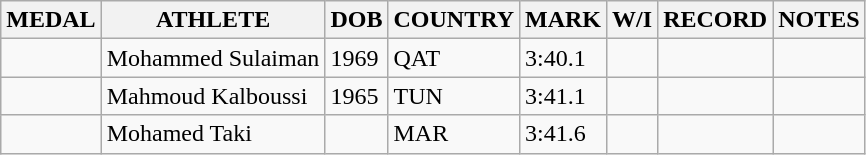<table class="wikitable">
<tr>
<th>MEDAL</th>
<th>ATHLETE</th>
<th>DOB</th>
<th>COUNTRY</th>
<th>MARK</th>
<th>W/I</th>
<th>RECORD</th>
<th>NOTES</th>
</tr>
<tr>
<td></td>
<td>Mohammed Sulaiman</td>
<td>1969</td>
<td>QAT</td>
<td>3:40.1</td>
<td></td>
<td></td>
<td></td>
</tr>
<tr>
<td></td>
<td>Mahmoud Kalboussi</td>
<td>1965</td>
<td>TUN</td>
<td>3:41.1</td>
<td></td>
<td></td>
<td></td>
</tr>
<tr>
<td></td>
<td>Mohamed Taki</td>
<td></td>
<td>MAR</td>
<td>3:41.6</td>
<td></td>
<td></td>
<td></td>
</tr>
</table>
